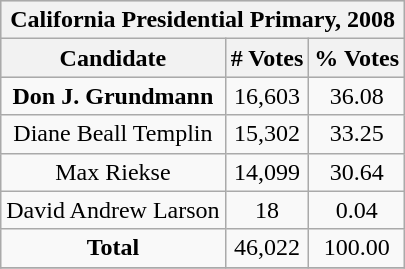<table class=wikitable style="text-align:center;">
<tr bgcolor=lightgrey>
<th colspan="4">California Presidential Primary, 2008 </th>
</tr>
<tr bgcolor=lightgrey>
<th>Candidate</th>
<th># Votes</th>
<th>% Votes</th>
</tr>
<tr>
<td><strong>Don J. Grundmann</strong></td>
<td>16,603</td>
<td>36.08</td>
</tr>
<tr>
<td>Diane Beall Templin</td>
<td>15,302</td>
<td>33.25</td>
</tr>
<tr>
<td>Max Riekse</td>
<td>14,099</td>
<td>30.64</td>
</tr>
<tr>
<td>David Andrew Larson</td>
<td>18</td>
<td>0.04</td>
</tr>
<tr>
<td><strong>Total</strong></td>
<td>46,022</td>
<td>100.00</td>
</tr>
<tr>
</tr>
</table>
